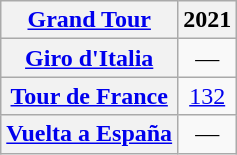<table class="wikitable plainrowheaders">
<tr>
<th scope="col"><a href='#'>Grand Tour</a></th>
<th scope="col">2021</th>
</tr>
<tr style="text-align:center;">
<th scope="row"> <a href='#'>Giro d'Italia</a></th>
<td>—</td>
</tr>
<tr style="text-align:center;">
<th scope="row"> <a href='#'>Tour de France</a></th>
<td><a href='#'>132</a></td>
</tr>
<tr style="text-align:center;">
<th scope="row"> <a href='#'>Vuelta a España</a></th>
<td>—</td>
</tr>
</table>
